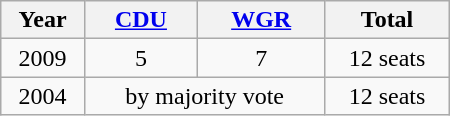<table class="wikitable" width="300">
<tr>
<th>Year</th>
<th><a href='#'>CDU</a></th>
<th><a href='#'>WGR</a></th>
<th>Total</th>
</tr>
<tr align="center">
<td>2009</td>
<td>5</td>
<td>7</td>
<td>12 seats</td>
</tr>
<tr align="center">
<td>2004</td>
<td colspan="2">by majority vote</td>
<td>12 seats</td>
</tr>
</table>
